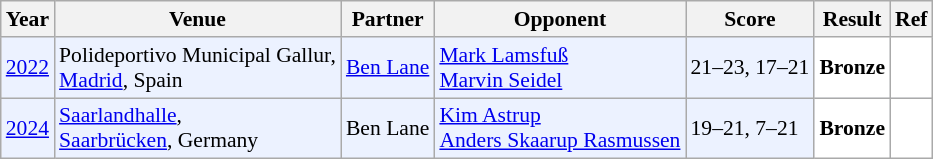<table class="sortable wikitable" style="font-size: 90%;">
<tr>
<th>Year</th>
<th>Venue</th>
<th>Partner</th>
<th>Opponent</th>
<th>Score</th>
<th>Result</th>
<th>Ref</th>
</tr>
<tr style="background:#ECF2FF">
<td align="center"><a href='#'>2022</a></td>
<td align="left">Polideportivo Municipal Gallur,<br><a href='#'>Madrid</a>, Spain</td>
<td align="left"> <a href='#'>Ben Lane</a></td>
<td align="left"> <a href='#'>Mark Lamsfuß</a><br> <a href='#'>Marvin Seidel</a></td>
<td align="left">21–23, 17–21</td>
<td style="text-align:left; background:white"> <strong>Bronze</strong></td>
<td style="text-align:center; background:white"></td>
</tr>
<tr style="background:#ECF2FF">
<td align="center"><a href='#'>2024</a></td>
<td align="left"><a href='#'>Saarlandhalle</a>,<br><a href='#'>Saarbrücken</a>, Germany</td>
<td align="left"> Ben Lane</td>
<td align="left"> <a href='#'>Kim Astrup</a><br> <a href='#'>Anders Skaarup Rasmussen</a></td>
<td align="left">19–21, 7–21</td>
<td style="text-align:left; background:white"> <strong>Bronze</strong></td>
<td style="text-align:center; background:white"></td>
</tr>
</table>
